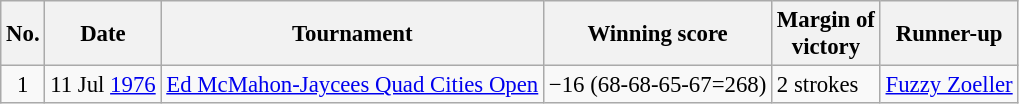<table class="wikitable" style="font-size:95%;">
<tr>
<th>No.</th>
<th>Date</th>
<th>Tournament</th>
<th>Winning score</th>
<th>Margin of<br>victory</th>
<th>Runner-up</th>
</tr>
<tr>
<td align=center>1</td>
<td>11 Jul <a href='#'>1976</a></td>
<td><a href='#'>Ed McMahon-Jaycees Quad Cities Open</a></td>
<td>−16 (68-68-65-67=268)</td>
<td>2 strokes</td>
<td> <a href='#'>Fuzzy Zoeller</a></td>
</tr>
</table>
